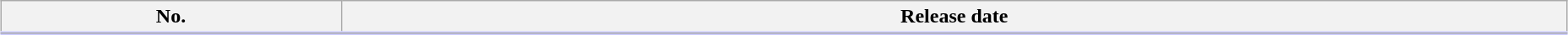<table class="wikitable" style="width:98%; margin:auto; background:#FFF;">
<tr style="border-bottom: 3px solid #CCF;">
<th style="width:3em;">No.</th>
<th style="width:12em;">Release date</th>
</tr>
<tr>
</tr>
</table>
